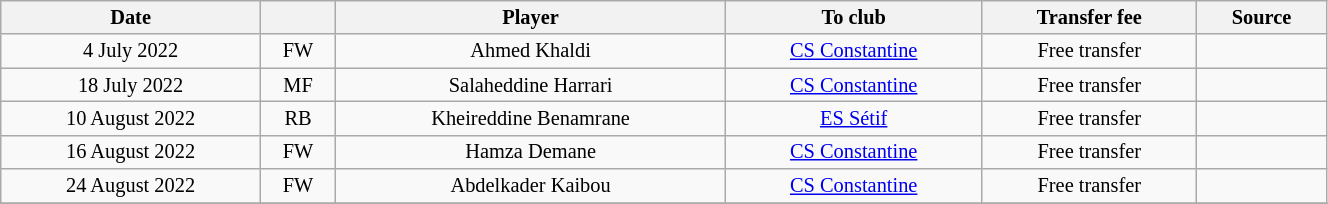<table class="wikitable sortable" style="width:70%; text-align:center; font-size:85%; text-align:centre;">
<tr>
<th>Date</th>
<th></th>
<th>Player</th>
<th>To club</th>
<th>Transfer fee</th>
<th>Source</th>
</tr>
<tr>
<td>4 July 2022</td>
<td>FW</td>
<td> Ahmed Khaldi</td>
<td><a href='#'>CS Constantine</a></td>
<td>Free transfer</td>
<td></td>
</tr>
<tr>
<td>18 July 2022</td>
<td>MF</td>
<td> Salaheddine Harrari</td>
<td><a href='#'>CS Constantine</a></td>
<td>Free transfer</td>
<td></td>
</tr>
<tr>
<td>10 August 2022</td>
<td>RB</td>
<td> Kheireddine Benamrane</td>
<td><a href='#'>ES Sétif</a></td>
<td>Free transfer</td>
<td></td>
</tr>
<tr>
<td>16 August 2022</td>
<td>FW</td>
<td> Hamza Demane</td>
<td><a href='#'>CS Constantine</a></td>
<td>Free transfer</td>
<td></td>
</tr>
<tr>
<td>24 August 2022</td>
<td>FW</td>
<td> Abdelkader Kaibou</td>
<td><a href='#'>CS Constantine</a></td>
<td>Free transfer</td>
<td></td>
</tr>
<tr>
</tr>
</table>
